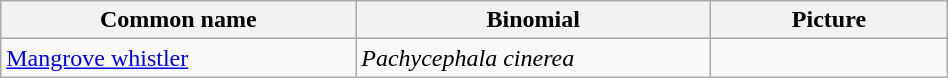<table width=50% class="wikitable">
<tr>
<th width=30%>Common name</th>
<th width=30%>Binomial</th>
<th width=20%>Picture</th>
</tr>
<tr>
<td><a href='#'>Mangrove whistler</a></td>
<td><em>Pachycephala cinerea</em></td>
<td></td>
</tr>
</table>
